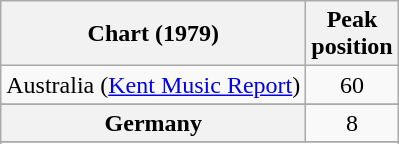<table class="wikitable sortable plainrowheaders" style="text-align:center">
<tr>
<th scope="col">Chart (1979)</th>
<th scope="col">Peak<br>position</th>
</tr>
<tr>
<td>Australia (<a href='#'>Kent Music Report</a>)</td>
<td style="text-align:center;">60</td>
</tr>
<tr>
</tr>
<tr>
<th scope="row">Germany</th>
<td align="center">8</td>
</tr>
<tr>
</tr>
<tr>
</tr>
</table>
